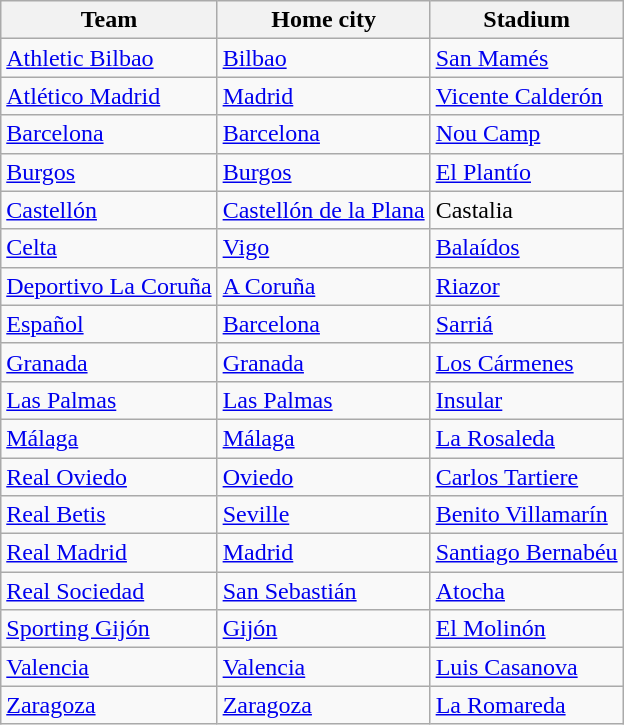<table class="wikitable sortable" style="text-align: left;">
<tr>
<th>Team</th>
<th>Home city</th>
<th>Stadium</th>
</tr>
<tr>
<td><a href='#'>Athletic Bilbao</a></td>
<td><a href='#'>Bilbao</a></td>
<td><a href='#'>San Mamés</a></td>
</tr>
<tr>
<td><a href='#'>Atlético Madrid</a></td>
<td><a href='#'>Madrid</a></td>
<td><a href='#'>Vicente Calderón</a></td>
</tr>
<tr>
<td><a href='#'>Barcelona</a></td>
<td><a href='#'>Barcelona</a></td>
<td><a href='#'>Nou Camp</a></td>
</tr>
<tr>
<td><a href='#'>Burgos</a></td>
<td><a href='#'>Burgos</a></td>
<td><a href='#'>El Plantío</a></td>
</tr>
<tr>
<td><a href='#'>Castellón</a></td>
<td><a href='#'>Castellón de la Plana</a></td>
<td>Castalia</td>
</tr>
<tr>
<td><a href='#'>Celta</a></td>
<td><a href='#'>Vigo</a></td>
<td><a href='#'>Balaídos</a></td>
</tr>
<tr>
<td><a href='#'>Deportivo La Coruña</a></td>
<td><a href='#'>A Coruña</a></td>
<td><a href='#'>Riazor</a></td>
</tr>
<tr>
<td><a href='#'>Español</a></td>
<td><a href='#'>Barcelona</a></td>
<td><a href='#'>Sarriá</a></td>
</tr>
<tr>
<td><a href='#'>Granada</a></td>
<td><a href='#'>Granada</a></td>
<td><a href='#'>Los Cármenes</a></td>
</tr>
<tr>
<td><a href='#'>Las Palmas</a></td>
<td><a href='#'>Las Palmas</a></td>
<td><a href='#'>Insular</a></td>
</tr>
<tr>
<td><a href='#'>Málaga</a></td>
<td><a href='#'>Málaga</a></td>
<td><a href='#'>La Rosaleda</a></td>
</tr>
<tr>
<td><a href='#'>Real Oviedo</a></td>
<td><a href='#'>Oviedo</a></td>
<td><a href='#'>Carlos Tartiere</a></td>
</tr>
<tr>
<td><a href='#'>Real Betis</a></td>
<td><a href='#'>Seville</a></td>
<td><a href='#'>Benito Villamarín</a></td>
</tr>
<tr>
<td><a href='#'>Real Madrid</a></td>
<td><a href='#'>Madrid</a></td>
<td><a href='#'>Santiago Bernabéu</a></td>
</tr>
<tr>
<td><a href='#'>Real Sociedad</a></td>
<td><a href='#'>San Sebastián</a></td>
<td><a href='#'>Atocha</a></td>
</tr>
<tr>
<td><a href='#'>Sporting Gijón</a></td>
<td><a href='#'>Gijón</a></td>
<td><a href='#'>El Molinón</a></td>
</tr>
<tr>
<td><a href='#'>Valencia</a></td>
<td><a href='#'>Valencia</a></td>
<td><a href='#'>Luis Casanova</a></td>
</tr>
<tr>
<td><a href='#'>Zaragoza</a></td>
<td><a href='#'>Zaragoza</a></td>
<td><a href='#'>La Romareda</a></td>
</tr>
</table>
